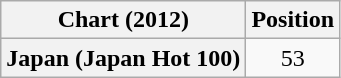<table class="wikitable plainrowheaders" style="text-align:center">
<tr>
<th scope="col">Chart (2012)</th>
<th scope="col">Position</th>
</tr>
<tr>
<th scope="row">Japan (Japan Hot 100)</th>
<td>53</td>
</tr>
</table>
